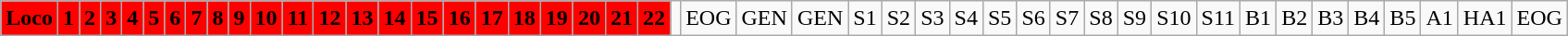<table class="wikitable plainrowheaders unsortable" style="text-align:center">
<tr>
<th scope="col" rowspan="1" style="background:RED;">Loco</th>
<th scope="col" rowspan="1" style="background:RED;">1</th>
<th scope="col" rowspan="1" style="background:RED;">2</th>
<th scope="col" rowspan="1" style="background:RED;">3</th>
<th scope="col" rowspan="1" style="background:RED;">4</th>
<th scope="col" rowspan="1" style="background:RED;">5</th>
<th scope="col" rowspan="1" style="background:RED;">6</th>
<th scope="col" rowspan="1" style="background:RED;">7</th>
<th scope="col" rowspan="1" style="background:RED;">8</th>
<th scope="col" rowspan="1" style="background:RED;">9</th>
<th scope="col" rowspan="1" style="background:RED;">10</th>
<th scope="col" rowspan="1" style="background:RED;">11</th>
<th scope="col" rowspan="1" style="background:RED;">12</th>
<th scope="col" rowspan="1" style="background:RED;">13</th>
<th scope="col" rowspan="1" style="background:RED;">14</th>
<th scope="col" rowspan="1" style="background:RED;">15</th>
<th scope="col" rowspan="1" style="background:RED;">16</th>
<th scope="col" rowspan="1" style="background:RED;">17</th>
<th scope="col" rowspan="1" style="background:RED;">18</th>
<th scope="col" rowspan="1" style="background:RED;">19</th>
<th scope="col" rowspan="1" style="background:RED;">20</th>
<th scope="col" rowspan="1" style="background:RED;">21</th>
<th scope="col" rowspan="1" style="background:RED;">22</th>
<td></td>
<td>EOG</td>
<td>GEN</td>
<td>GEN</td>
<td>S1</td>
<td>S2</td>
<td>S3</td>
<td>S4</td>
<td>S5</td>
<td>S6</td>
<td>S7</td>
<td>S8</td>
<td>S9</td>
<td>S10</td>
<td>S11</td>
<td>B1</td>
<td>B2</td>
<td>B3</td>
<td>B4</td>
<td>B5</td>
<td>A1</td>
<td>HA1</td>
<td>EOG</td>
</tr>
</table>
